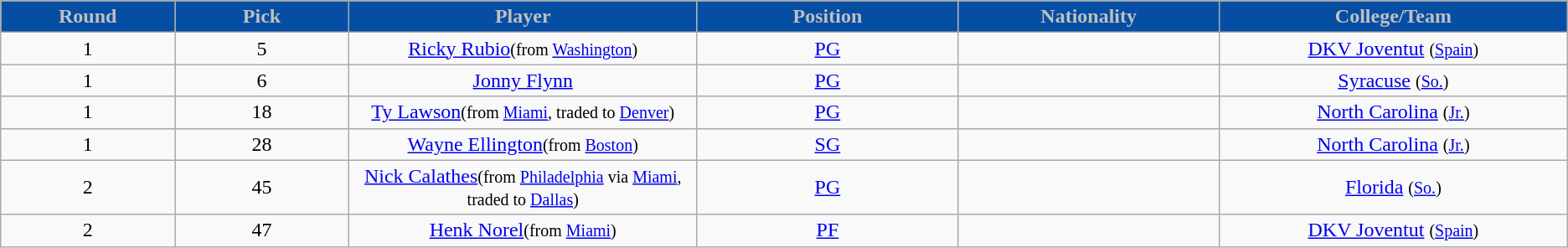<table class="wikitable sortable sortable">
<tr>
<th style="background:#054EA4; color:silver" width="10%">Round</th>
<th style="background:#054EA4; color:silver" width="10%">Pick</th>
<th style="background:#054EA4; color:silver" width="20%">Player</th>
<th style="background:#054EA4; color:silver" width="15%">Position</th>
<th style="background:#054EA4; color:silver" width="15%">Nationality</th>
<th style="background:#054EA4; color:silver" width="20%">College/Team</th>
</tr>
<tr style="text-align: center">
<td>1</td>
<td>5</td>
<td><a href='#'>Ricky Rubio</a><small>(from <a href='#'>Washington</a>)</small></td>
<td><a href='#'>PG</a></td>
<td></td>
<td><a href='#'>DKV Joventut</a> <small>(<a href='#'>Spain</a>)</small></td>
</tr>
<tr style="text-align: center">
<td>1</td>
<td>6</td>
<td><a href='#'>Jonny Flynn</a></td>
<td><a href='#'>PG</a></td>
<td></td>
<td><a href='#'>Syracuse</a> <small>(<a href='#'>So.</a>)</small></td>
</tr>
<tr style="text-align: center">
<td>1</td>
<td>18</td>
<td><a href='#'>Ty Lawson</a><small>(from <a href='#'>Miami</a>,</small><small> traded to <a href='#'>Denver</a>)</small></td>
<td><a href='#'>PG</a></td>
<td></td>
<td><a href='#'>North Carolina</a> <small>(<a href='#'>Jr.</a>)</small></td>
</tr>
<tr style="text-align: center">
<td>1</td>
<td>28</td>
<td><a href='#'>Wayne Ellington</a><small>(from <a href='#'>Boston</a>)</small></td>
<td><a href='#'>SG</a></td>
<td></td>
<td><a href='#'>North Carolina</a> <small>(<a href='#'>Jr.</a>)</small></td>
</tr>
<tr style="text-align: center">
<td>2</td>
<td>45</td>
<td><a href='#'>Nick Calathes</a><small>(from <a href='#'>Philadelphia</a> via <a href='#'>Miami</a>,</small><small> traded to <a href='#'>Dallas</a>)</small></td>
<td><a href='#'>PG</a></td>
<td><br></td>
<td><a href='#'>Florida</a> <small>(<a href='#'>So.</a>)</small></td>
</tr>
<tr style="text-align: center">
<td>2</td>
<td>47</td>
<td><a href='#'>Henk Norel</a><small>(from <a href='#'>Miami</a>)</small></td>
<td><a href='#'>PF</a></td>
<td></td>
<td><a href='#'>DKV Joventut</a> <small>(<a href='#'>Spain</a>)</small></td>
</tr>
</table>
